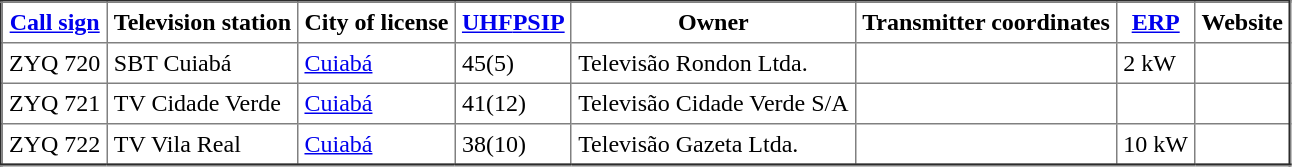<table border = " 2 " cellpadding = " 4 " cellspacing = " 0 " style = " margin: 1em 1em 1em 0 ; border: 1px solid # aaa ; border-collapse : collapse ; font-size : 60 % ; ">
<tr>
<th><a href='#'>Call sign</a></th>
<th>Television station</th>
<th>City of license</th>
<th><a href='#'>UHF</a><a href='#'>PSIP</a></th>
<th>Owner</th>
<th>Transmitter coordinates</th>
<th><a href='#'>ERP</a></th>
<th>Website</th>
</tr>
<tr>
<td>ZYQ 720</td>
<td>SBT Cuiabá</td>
<td><a href='#'>Cuiabá</a></td>
<td>45(5)</td>
<td>Televisão Rondon Ltda.</td>
<td></td>
<td>2 kW</td>
<td></td>
</tr>
<tr>
<td>ZYQ 721</td>
<td>TV Cidade Verde</td>
<td><a href='#'>Cuiabá</a></td>
<td>41(12)</td>
<td>Televisão Cidade Verde S/A</td>
<td></td>
<td></td>
<td></td>
</tr>
<tr>
<td>ZYQ 722</td>
<td>TV Vila Real</td>
<td><a href='#'>Cuiabá</a></td>
<td>38(10)</td>
<td>Televisão Gazeta Ltda.</td>
<td></td>
<td>10 kW</td>
<td></td>
</tr>
<tr>
</tr>
</table>
